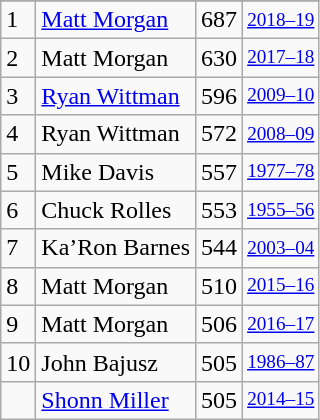<table class="wikitable">
<tr>
</tr>
<tr>
<td>1</td>
<td><a href='#'>Matt Morgan</a></td>
<td>687</td>
<td style="font-size:80%;"><a href='#'>2018–19</a></td>
</tr>
<tr>
<td>2</td>
<td>Matt Morgan</td>
<td>630</td>
<td style="font-size:80%;"><a href='#'>2017–18</a></td>
</tr>
<tr>
<td>3</td>
<td><a href='#'>Ryan Wittman</a></td>
<td>596</td>
<td style="font-size:80%;"><a href='#'>2009–10</a></td>
</tr>
<tr>
<td>4</td>
<td>Ryan Wittman</td>
<td>572</td>
<td style="font-size:80%;"><a href='#'>2008–09</a></td>
</tr>
<tr>
<td>5</td>
<td>Mike Davis</td>
<td>557</td>
<td style="font-size:80%;"><a href='#'>1977–78</a></td>
</tr>
<tr>
<td>6</td>
<td>Chuck Rolles</td>
<td>553</td>
<td style="font-size:80%;"><a href='#'>1955–56</a></td>
</tr>
<tr>
<td>7</td>
<td>Ka’Ron Barnes</td>
<td>544</td>
<td style="font-size:80%;"><a href='#'>2003–04</a></td>
</tr>
<tr>
<td>8</td>
<td>Matt Morgan</td>
<td>510</td>
<td style="font-size:80%;"><a href='#'>2015–16</a></td>
</tr>
<tr>
<td>9</td>
<td>Matt Morgan</td>
<td>506</td>
<td style="font-size:80%;"><a href='#'>2016–17</a></td>
</tr>
<tr>
<td>10</td>
<td>John Bajusz</td>
<td>505</td>
<td style="font-size:80%;"><a href='#'>1986–87</a></td>
</tr>
<tr>
<td></td>
<td><a href='#'>Shonn Miller</a></td>
<td>505</td>
<td style="font-size:80%;"><a href='#'>2014–15</a></td>
</tr>
</table>
